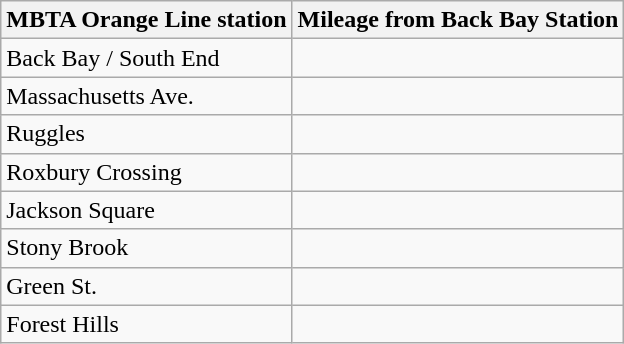<table class="wikitable">
<tr>
<th>MBTA Orange Line station</th>
<th>Mileage from Back Bay Station</th>
</tr>
<tr>
<td>Back Bay / South End</td>
<td></td>
</tr>
<tr>
<td>Massachusetts Ave.</td>
<td></td>
</tr>
<tr>
<td>Ruggles</td>
<td></td>
</tr>
<tr>
<td>Roxbury Crossing</td>
<td></td>
</tr>
<tr>
<td>Jackson Square</td>
<td></td>
</tr>
<tr>
<td>Stony Brook</td>
<td></td>
</tr>
<tr>
<td>Green St.</td>
<td></td>
</tr>
<tr>
<td>Forest Hills</td>
<td></td>
</tr>
</table>
